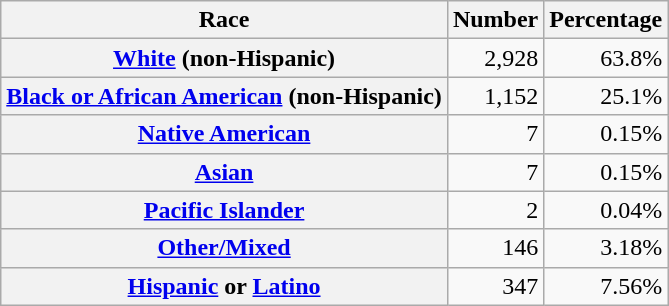<table class="wikitable" style="text-align:right">
<tr>
<th scope="col">Race</th>
<th scope="col">Number</th>
<th scope="col">Percentage</th>
</tr>
<tr>
<th scope="row"><a href='#'>White</a> (non-Hispanic)</th>
<td>2,928</td>
<td>63.8%</td>
</tr>
<tr>
<th scope="row"><a href='#'>Black or African American</a> (non-Hispanic)</th>
<td>1,152</td>
<td>25.1%</td>
</tr>
<tr>
<th scope="row"><a href='#'>Native American</a></th>
<td>7</td>
<td>0.15%</td>
</tr>
<tr>
<th scope="row"><a href='#'>Asian</a></th>
<td>7</td>
<td>0.15%</td>
</tr>
<tr>
<th scope="row"><a href='#'>Pacific Islander</a></th>
<td>2</td>
<td>0.04%</td>
</tr>
<tr>
<th scope="row"><a href='#'>Other/Mixed</a></th>
<td>146</td>
<td>3.18%</td>
</tr>
<tr>
<th scope="row"><a href='#'>Hispanic</a> or <a href='#'>Latino</a></th>
<td>347</td>
<td>7.56%</td>
</tr>
</table>
